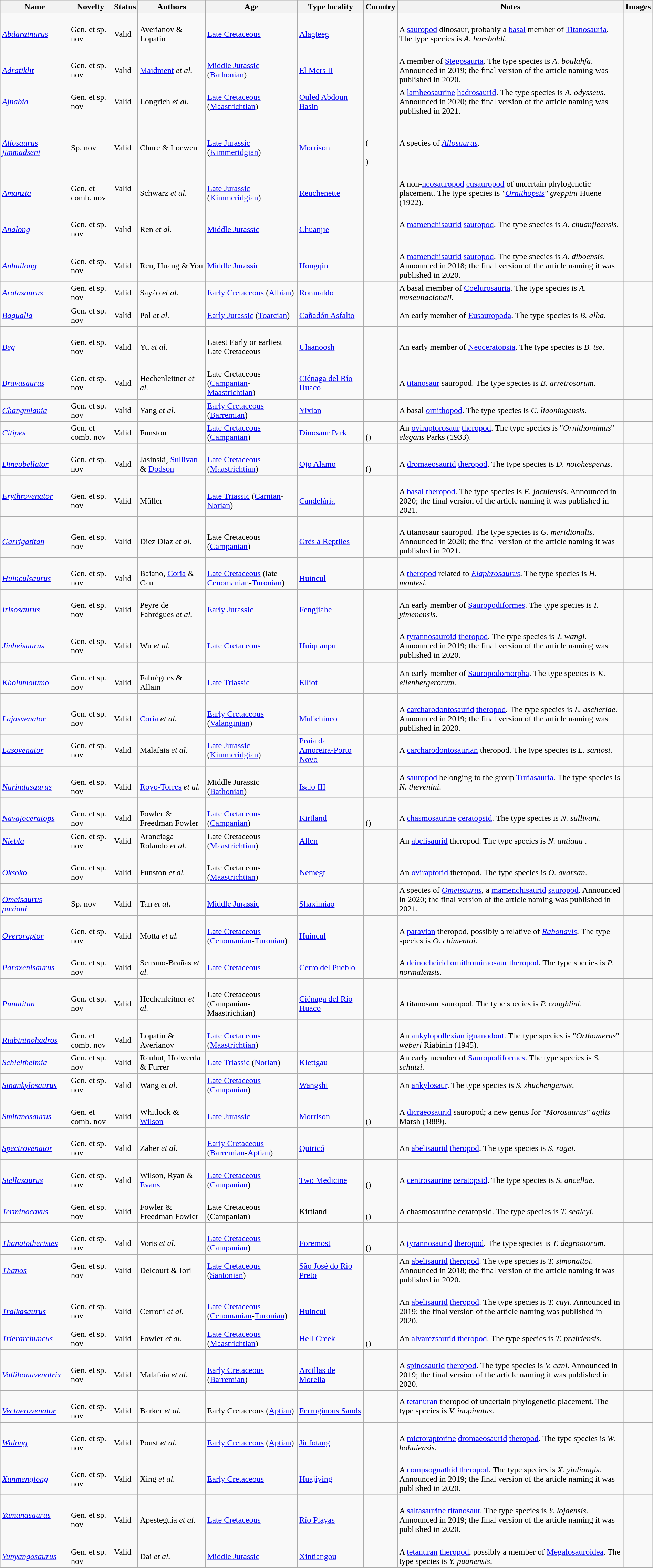<table class="wikitable sortable" align="center" width="100%">
<tr>
<th>Name</th>
<th>Novelty</th>
<th>Status</th>
<th>Authors</th>
<th>Age</th>
<th>Type locality</th>
<th>Country</th>
<th>Notes</th>
<th>Images</th>
</tr>
<tr>
<td><br><em><a href='#'>Abdarainurus</a></em></td>
<td><br>Gen. et sp. nov</td>
<td><br>Valid</td>
<td><br>Averianov & Lopatin</td>
<td><br><a href='#'>Late Cretaceous</a></td>
<td><br><a href='#'>Alagteeg</a></td>
<td><br></td>
<td><br>A <a href='#'>sauropod</a> dinosaur, probably a <a href='#'>basal</a> member of <a href='#'>Titanosauria</a>. The type species is <em>A. barsboldi</em>.</td>
<td></td>
</tr>
<tr>
<td><br><em><a href='#'>Adratiklit</a></em></td>
<td><br>Gen. et sp. nov</td>
<td><br>Valid</td>
<td><br><a href='#'>Maidment</a> <em>et al.</em></td>
<td><br><a href='#'>Middle Jurassic</a> (<a href='#'>Bathonian</a>)</td>
<td><br><a href='#'>El Mers II</a></td>
<td><br></td>
<td><br>A member of <a href='#'>Stegosauria</a>. The type species is <em>A. boulahfa</em>. Announced in 2019; the final version of the article naming was published in 2020.</td>
<td></td>
</tr>
<tr>
<td><em><a href='#'>Ajnabia</a></em></td>
<td>Gen. et sp. nov</td>
<td>Valid</td>
<td>Longrich <em>et al.</em></td>
<td><a href='#'>Late Cretaceous</a> (<a href='#'>Maastrichtian</a>)</td>
<td><a href='#'>Ouled Abdoun Basin</a></td>
<td></td>
<td>A <a href='#'>lambeosaurine</a> <a href='#'>hadrosaurid</a>. The type species is <em>A. odysseus</em>. Announced in 2020; the final version of the article naming was published in 2021.</td>
<td></td>
</tr>
<tr>
<td><br><em><a href='#'>Allosaurus jimmadseni</a></em></td>
<td><br>Sp. nov</td>
<td><br>Valid</td>
<td><br>Chure & Loewen</td>
<td><br><a href='#'>Late Jurassic</a> (<a href='#'>Kimmeridgian</a>)</td>
<td><br><a href='#'>Morrison</a></td>
<td><br><br>(<br><br>)</td>
<td>A species of <em><a href='#'>Allosaurus</a></em>.</td>
<td></td>
</tr>
<tr>
<td><br><em><a href='#'>Amanzia</a></em></td>
<td><br>Gen. et comb. nov</td>
<td>Valid</td>
<td><br>Schwarz <em>et al.</em></td>
<td><br><a href='#'>Late Jurassic</a> (<a href='#'>Kimmeridgian</a>)</td>
<td><br><a href='#'>Reuchenette</a></td>
<td><br></td>
<td><br>A non-<a href='#'>neosauropod</a> <a href='#'>eusauropod</a> of uncertain phylogenetic placement. The type species is <em>"<a href='#'>Ornithopsis</a>" greppini</em> Huene (1922).</td>
<td></td>
</tr>
<tr>
<td><br><em><a href='#'>Analong</a></em></td>
<td><br>Gen. et sp. nov</td>
<td><br>Valid</td>
<td><br>Ren <em>et al.</em></td>
<td><br><a href='#'>Middle Jurassic</a></td>
<td><br><a href='#'>Chuanjie</a></td>
<td><br></td>
<td>A <a href='#'>mamenchisaurid</a> <a href='#'>sauropod</a>. The type species is <em>A. chuanjieensis</em>.</td>
<td></td>
</tr>
<tr>
<td><br><em><a href='#'>Anhuilong</a></em></td>
<td><br>Gen. et sp. nov</td>
<td><br>Valid</td>
<td><br>Ren, Huang & You</td>
<td><br><a href='#'>Middle Jurassic</a></td>
<td><br><a href='#'>Hongqin</a></td>
<td><br></td>
<td><br>A <a href='#'>mamenchisaurid</a> <a href='#'>sauropod</a>. The type species is <em>A. diboensis</em>. Announced in 2018; the final version of the article naming it was published in 2020.</td>
<td></td>
</tr>
<tr>
<td><em><a href='#'>Aratasaurus</a></em></td>
<td>Gen. et sp. nov</td>
<td>Valid</td>
<td>Sayão <em>et al.</em></td>
<td><a href='#'>Early Cretaceous</a> (<a href='#'>Albian</a>)</td>
<td><a href='#'>Romualdo</a></td>
<td></td>
<td>A basal member of <a href='#'>Coelurosauria</a>. The type species is <em>A. museunacionali</em>.</td>
<td></td>
</tr>
<tr>
<td><em><a href='#'>Bagualia</a></em></td>
<td>Gen. et sp. nov</td>
<td>Valid</td>
<td>Pol <em>et al.</em></td>
<td><a href='#'>Early Jurassic</a> (<a href='#'>Toarcian</a>)</td>
<td><a href='#'>Cañadón Asfalto</a></td>
<td></td>
<td>An early member of <a href='#'>Eusauropoda</a>. The type species is <em>B. alba</em>.</td>
<td></td>
</tr>
<tr>
<td><br><em><a href='#'>Beg</a></em></td>
<td><br>Gen. et sp. nov</td>
<td><br>Valid</td>
<td><br>Yu <em>et al.</em></td>
<td><br>Latest Early or earliest Late Cretaceous</td>
<td><br><a href='#'>Ulaanoosh</a></td>
<td><br></td>
<td><br>An early member of <a href='#'>Neoceratopsia</a>. The type species is <em>B. tse</em>.</td>
<td></td>
</tr>
<tr>
<td><br><em><a href='#'>Bravasaurus</a></em></td>
<td><br>Gen. et sp. nov</td>
<td><br>Valid</td>
<td><br>Hechenleitner <em>et al.</em></td>
<td><br>Late Cretaceous (<a href='#'>Campanian</a>-<a href='#'>Maastrichtian</a>)</td>
<td><br><a href='#'>Ciénaga del Río Huaco</a></td>
<td><br></td>
<td><br>A <a href='#'>titanosaur</a> sauropod. The type species is <em>B. arreirosorum</em>.</td>
<td></td>
</tr>
<tr>
<td><em><a href='#'>Changmiania</a></em></td>
<td>Gen. et sp. nov</td>
<td>Valid</td>
<td>Yang <em>et al.</em></td>
<td><a href='#'>Early Cretaceous</a> (<a href='#'>Barremian</a>)</td>
<td><a href='#'>Yixian</a></td>
<td></td>
<td>A basal <a href='#'>ornithopod</a>. The type species is <em>C. liaoningensis</em>.</td>
<td></td>
</tr>
<tr>
<td><em><a href='#'>Citipes</a></em></td>
<td>Gen. et comb. nov</td>
<td>Valid</td>
<td>Funston</td>
<td><a href='#'>Late Cretaceous</a> (<a href='#'>Campanian</a>)</td>
<td><a href='#'>Dinosaur Park</a></td>
<td><br>()</td>
<td>An <a href='#'>oviraptorosaur</a> <a href='#'>theropod</a>. The type species is "<em>Ornithomimus</em>" <em>elegans</em> Parks (1933).</td>
<td></td>
</tr>
<tr>
<td><br><em><a href='#'>Dineobellator</a></em></td>
<td><br>Gen. et sp. nov</td>
<td><br>Valid</td>
<td><br>Jasinski, <a href='#'>Sullivan</a> & <a href='#'>Dodson</a></td>
<td><br><a href='#'>Late Cretaceous</a> (<a href='#'>Maastrichtian</a>)</td>
<td><br><a href='#'>Ojo Alamo</a></td>
<td><br><br>()</td>
<td><br>A <a href='#'>dromaeosaurid</a> <a href='#'>theropod</a>. The type species is <em>D. notohesperus</em>.</td>
<td><br></td>
</tr>
<tr>
<td><em><a href='#'>Erythrovenator</a></em></td>
<td><br>Gen. et sp. nov</td>
<td><br>Valid</td>
<td><br>Müller</td>
<td><br><a href='#'>Late Triassic</a> (<a href='#'>Carnian</a>-<a href='#'>Norian</a>)</td>
<td><br><a href='#'>Candelária</a></td>
<td><br></td>
<td><br>A <a href='#'>basal</a> <a href='#'>theropod</a>. The type species is <em>E. jacuiensis</em>. Announced in 2020; the final version of the article naming it was published in 2021.</td>
<td></td>
</tr>
<tr>
<td><br><em><a href='#'>Garrigatitan</a></em></td>
<td><br>Gen. et sp. nov</td>
<td><br>Valid</td>
<td><br>Díez Díaz <em>et al.</em></td>
<td><br>Late Cretaceous (<a href='#'>Campanian</a>)</td>
<td><br><a href='#'>Grès à Reptiles</a></td>
<td><br></td>
<td><br>A titanosaur sauropod. The type species is <em>G. meridionalis</em>. Announced in 2020; the final version of the article naming it was published in 2021.</td>
<td></td>
</tr>
<tr>
<td><br><em><a href='#'>Huinculsaurus</a></em></td>
<td><br>Gen. et sp. nov</td>
<td><br>Valid</td>
<td><br>Baiano, <a href='#'>Coria</a> & Cau</td>
<td><br><a href='#'>Late Cretaceous</a> (late <a href='#'>Cenomanian</a>-<a href='#'>Turonian</a>)</td>
<td><br><a href='#'>Huincul</a></td>
<td><br></td>
<td><br>A <a href='#'>theropod</a> related to <em><a href='#'>Elaphrosaurus</a></em>. The type species is <em>H. montesi</em>.</td>
<td></td>
</tr>
<tr>
<td><br><em><a href='#'>Irisosaurus</a></em></td>
<td><br>Gen. et sp. nov</td>
<td><br>Valid</td>
<td><br>Peyre de Fabrègues <em>et al.</em></td>
<td><br><a href='#'>Early Jurassic</a></td>
<td><br><a href='#'>Fengjiahe</a></td>
<td><br></td>
<td><br>An early member of <a href='#'>Sauropodiformes</a>. The type species is <em>I. yimenensis</em>.</td>
<td></td>
</tr>
<tr>
<td><br><em><a href='#'>Jinbeisaurus</a></em></td>
<td><br>Gen. et sp. nov</td>
<td><br>Valid</td>
<td><br>Wu <em>et al.</em></td>
<td><br><a href='#'>Late Cretaceous</a></td>
<td><br><a href='#'>Huiquanpu</a></td>
<td><br></td>
<td><br>A <a href='#'>tyrannosauroid</a> <a href='#'>theropod</a>. The type species is <em>J. wangi</em>. Announced in 2019; the final version of the article naming was published in 2020.</td>
<td></td>
</tr>
<tr>
<td><br><em><a href='#'>Kholumolumo</a></em></td>
<td><br>Gen. et sp. nov</td>
<td><br>Valid</td>
<td><br>Fabrègues & Allain</td>
<td><br><a href='#'>Late Triassic</a></td>
<td><br><a href='#'>Elliot</a></td>
<td><br></td>
<td>An early member of <a href='#'>Sauropodomorpha</a>. The type species is <em>K. ellenbergerorum</em>.</td>
<td></td>
</tr>
<tr>
<td><br><em><a href='#'>Lajasvenator</a></em></td>
<td><br>Gen. et sp. nov</td>
<td><br>Valid</td>
<td><br><a href='#'>Coria</a> <em>et al.</em></td>
<td><br><a href='#'>Early Cretaceous</a> (<a href='#'>Valanginian</a>)</td>
<td><br><a href='#'>Mulichinco</a></td>
<td><br></td>
<td><br>A <a href='#'>carcharodontosaurid</a> <a href='#'>theropod</a>. The type species is <em>L. ascheriae</em>. Announced in 2019; the final version of the article naming was published in 2020.</td>
<td></td>
</tr>
<tr>
<td><em><a href='#'>Lusovenator</a></em></td>
<td>Gen. et sp. nov</td>
<td>Valid</td>
<td>Malafaia <em>et al.</em></td>
<td><a href='#'>Late Jurassic</a> (<a href='#'>Kimmeridgian</a>)</td>
<td><a href='#'>Praia da Amoreira-Porto Novo</a></td>
<td></td>
<td>A <a href='#'>carcharodontosaurian</a> theropod. The type species is <em>L. santosi</em>.</td>
<td></td>
</tr>
<tr>
<td><br><em><a href='#'>Narindasaurus</a></em></td>
<td><br>Gen. et sp. nov</td>
<td><br>Valid</td>
<td><br><a href='#'>Royo-Torres</a> <em>et al.</em></td>
<td><br>Middle Jurassic (<a href='#'>Bathonian</a>)</td>
<td><br><a href='#'>Isalo III</a></td>
<td><br></td>
<td>A <a href='#'>sauropod</a> belonging to the group <a href='#'>Turiasauria</a>. The type species is <em>N. thevenini</em>.</td>
<td></td>
</tr>
<tr>
<td><br><em><a href='#'>Navajoceratops</a></em></td>
<td><br>Gen. et sp. nov</td>
<td><br>Valid</td>
<td><br>Fowler & Freedman Fowler</td>
<td><br><a href='#'>Late Cretaceous</a> (<a href='#'>Campanian</a>)</td>
<td><br><a href='#'>Kirtland</a></td>
<td><br><br>()</td>
<td><br>A <a href='#'>chasmosaurine</a> <a href='#'>ceratopsid</a>. The type species is <em>N. sullivani</em>.</td>
<td></td>
</tr>
<tr>
<td><em><a href='#'>Niebla</a></em></td>
<td>Gen. et sp. nov</td>
<td>Valid</td>
<td>Aranciaga Rolando <em>et al.</em></td>
<td>Late Cretaceous (<a href='#'>Maastrichtian</a>)</td>
<td><a href='#'>Allen</a></td>
<td></td>
<td>An <a href='#'>abelisaurid</a> theropod. The type species is <em>N. antiqua </em>.</td>
<td></td>
</tr>
<tr>
<td><br><em><a href='#'>Oksoko</a></em></td>
<td><br>Gen. et sp. nov</td>
<td><br>Valid</td>
<td><br>Funston <em>et al.</em></td>
<td><br>Late Cretaceous  (<a href='#'>Maastrichtian</a>)</td>
<td><br><a href='#'>Nemegt</a></td>
<td><br></td>
<td><br>An <a href='#'>oviraptorid</a> theropod. The type species is <em>O. avarsan</em>.</td>
<td></td>
</tr>
<tr>
<td><br><em><a href='#'>Omeisaurus puxiani</a></em></td>
<td><br>Sp. nov</td>
<td><br>Valid</td>
<td><br>Tan <em>et al.</em></td>
<td><br><a href='#'>Middle Jurassic</a></td>
<td><br><a href='#'>Shaximiao</a></td>
<td><br></td>
<td>A species of <em><a href='#'>Omeisaurus</a></em>, a <a href='#'>mamenchisaurid</a> <a href='#'>sauropod</a>. Announced in 2020; the final version of the article naming was published in 2021.</td>
<td></td>
</tr>
<tr>
<td><br><em><a href='#'>Overoraptor</a></em></td>
<td><br>Gen. et sp. nov</td>
<td><br>Valid</td>
<td><br>Motta <em>et al.</em></td>
<td><br><a href='#'>Late Cretaceous</a> (<a href='#'>Cenomanian</a>-<a href='#'>Turonian</a>)</td>
<td><br><a href='#'>Huincul</a></td>
<td><br></td>
<td><br>A <a href='#'>paravian</a> theropod, possibly a relative of <em><a href='#'>Rahonavis</a></em>. The type species is <em>O. chimentoi</em>.</td>
<td></td>
</tr>
<tr>
<td><br><em><a href='#'>Paraxenisaurus</a></em></td>
<td><br>Gen. et sp. nov</td>
<td><br>Valid</td>
<td><br>Serrano-Brañas <em>et al.</em></td>
<td><br><a href='#'>Late Cretaceous</a></td>
<td><br><a href='#'>Cerro del Pueblo</a></td>
<td><br></td>
<td><br>A <a href='#'>deinocheirid</a> <a href='#'>ornithomimosaur</a> <a href='#'>theropod</a>. The type species is <em>P. normalensis</em>.</td>
<td></td>
</tr>
<tr>
<td><br><em><a href='#'>Punatitan</a></em></td>
<td><br>Gen. et sp. nov</td>
<td><br>Valid</td>
<td><br>Hechenleitner <em>et al.</em></td>
<td><br>Late Cretaceous (Campanian-Maastrichtian)</td>
<td><br><a href='#'>Ciénaga del Río Huaco</a></td>
<td><br></td>
<td><br>A titanosaur sauropod. The type species is <em>P. coughlini</em>.</td>
<td></td>
</tr>
<tr>
<td><br><em><a href='#'>Riabininohadros</a></em></td>
<td><br>Gen. et comb. nov</td>
<td><br>Valid</td>
<td><br>Lopatin & Averianov</td>
<td><br><a href='#'>Late Cretaceous</a> (<a href='#'>Maastrichtian</a>)</td>
<td></td>
<td><br></td>
<td><br>An <a href='#'>ankylopollexian</a> <a href='#'>iguanodont</a>. The type species is "<em>Orthomerus</em>" <em>weberi</em> Riabinin (1945).</td>
<td></td>
</tr>
<tr>
<td><em><a href='#'>Schleitheimia</a></em></td>
<td>Gen. et sp. nov</td>
<td>Valid</td>
<td>Rauhut, Holwerda & Furrer</td>
<td><a href='#'>Late Triassic</a> (<a href='#'>Norian</a>)</td>
<td><a href='#'>Klettgau</a></td>
<td></td>
<td>An early member of <a href='#'>Sauropodiformes</a>. The type species is <em>S. schutzi</em>.</td>
<td></td>
</tr>
<tr>
<td><em><a href='#'>Sinankylosaurus</a></em></td>
<td>Gen. et sp. nov</td>
<td>Valid</td>
<td>Wang <em>et al.</em></td>
<td><a href='#'>Late Cretaceous</a> (<a href='#'>Campanian</a>)</td>
<td><a href='#'>Wangshi</a></td>
<td></td>
<td>An <a href='#'>ankylosaur</a>. The type species is <em>S. zhuchengensis</em>.</td>
<td></td>
</tr>
<tr>
<td><br><em><a href='#'>Smitanosaurus</a></em></td>
<td><br>Gen. et comb. nov</td>
<td><br>Valid</td>
<td><br>Whitlock & <a href='#'>Wilson</a></td>
<td><br><a href='#'>Late Jurassic</a></td>
<td><br><a href='#'>Morrison</a></td>
<td><br><br>()</td>
<td><br>A <a href='#'>dicraeosaurid</a> sauropod; a new genus for <em>"Morosaurus" agilis</em> Marsh (1889).</td>
<td></td>
</tr>
<tr>
<td><br><em><a href='#'>Spectrovenator</a></em></td>
<td><br>Gen. et sp. nov</td>
<td><br>Valid</td>
<td><br>Zaher <em>et al.</em></td>
<td><br><a href='#'>Early Cretaceous</a> (<a href='#'>Barremian</a>-<a href='#'>Aptian</a>)</td>
<td><br><a href='#'>Quiricó</a></td>
<td><br></td>
<td><br>An <a href='#'>abelisaurid</a> <a href='#'>theropod</a>. The type species is <em>S. ragei</em>.</td>
<td></td>
</tr>
<tr>
<td><br><em><a href='#'>Stellasaurus</a></em></td>
<td><br>Gen. et sp. nov</td>
<td><br>Valid</td>
<td><br>Wilson, Ryan & <a href='#'>Evans</a></td>
<td><br><a href='#'>Late Cretaceous</a> (<a href='#'>Campanian</a>)</td>
<td><br><a href='#'>Two Medicine</a></td>
<td><br><br>()</td>
<td><br>A <a href='#'>centrosaurine</a> <a href='#'>ceratopsid</a>. The type species is <em>S. ancellae</em>.</td>
<td></td>
</tr>
<tr>
<td><br><em><a href='#'>Terminocavus</a></em></td>
<td><br>Gen. et sp. nov</td>
<td><br>Valid</td>
<td><br>Fowler & Freedman Fowler</td>
<td><br>Late Cretaceous (Campanian)</td>
<td><br>Kirtland</td>
<td><br><br>()</td>
<td><br>A chasmosaurine ceratopsid. The type species is <em>T. sealeyi</em>.</td>
<td></td>
</tr>
<tr>
<td><br><em><a href='#'>Thanatotheristes</a></em></td>
<td><br>Gen. et sp. nov</td>
<td><br>Valid</td>
<td><br>Voris <em>et al.</em></td>
<td><br><a href='#'>Late Cretaceous</a> (<a href='#'>Campanian</a>)</td>
<td><br><a href='#'>Foremost</a></td>
<td><br><br>()</td>
<td><br>A <a href='#'>tyrannosaurid</a> <a href='#'>theropod</a>. The type species is <em>T. degrootorum</em>.</td>
<td></td>
</tr>
<tr>
<td><em><a href='#'>Thanos</a></em></td>
<td>Gen. et sp. nov</td>
<td>Valid</td>
<td>Delcourt & Iori</td>
<td><a href='#'>Late Cretaceous</a> (<a href='#'>Santonian</a>)</td>
<td><a href='#'>São José do Rio Preto</a></td>
<td></td>
<td>An <a href='#'>abelisaurid</a> <a href='#'>theropod</a>. The type species is <em>T. simonattoi</em>. Announced in 2018; the final version of the article naming it was published in 2020.</td>
<td></td>
</tr>
<tr>
<td><br><em><a href='#'>Tralkasaurus</a></em></td>
<td><br>Gen. et sp. nov</td>
<td><br>Valid</td>
<td><br>Cerroni <em>et al.</em></td>
<td><br><a href='#'>Late Cretaceous</a> (<a href='#'>Cenomanian</a>-<a href='#'>Turonian</a>)</td>
<td><br><a href='#'>Huincul</a></td>
<td><br></td>
<td><br>An <a href='#'>abelisaurid</a> <a href='#'>theropod</a>. The type species is <em>T. cuyi</em>. Announced in 2019; the final version of the article naming was published in 2020.</td>
<td></td>
</tr>
<tr>
<td><em><a href='#'>Trierarchuncus</a></em></td>
<td>Gen. et sp. nov</td>
<td>Valid</td>
<td>Fowler <em>et al.</em></td>
<td><a href='#'>Late Cretaceous</a> (<a href='#'>Maastrichtian</a>)</td>
<td><a href='#'>Hell Creek</a></td>
<td><br>()</td>
<td>An <a href='#'>alvarezsaurid</a> <a href='#'>theropod</a>. The type species is <em>T. prairiensis</em>.</td>
<td></td>
</tr>
<tr>
<td><br><em><a href='#'>Vallibonavenatrix</a></em></td>
<td><br>Gen. et sp. nov</td>
<td><br>Valid</td>
<td><br>Malafaia <em>et al.</em></td>
<td><br><a href='#'>Early Cretaceous</a> (<a href='#'>Barremian</a>)</td>
<td><br><a href='#'>Arcillas de Morella</a></td>
<td><br></td>
<td><br>A <a href='#'>spinosaurid</a> <a href='#'>theropod</a>. The type species is <em>V. cani</em>. Announced in 2019; the final version of the article naming it was published in 2020.</td>
<td><br></td>
</tr>
<tr>
<td><br><em><a href='#'>Vectaerovenator</a></em></td>
<td><br>Gen. et sp. nov</td>
<td><br>Valid</td>
<td><br>Barker <em>et al.</em></td>
<td><br>Early Cretaceous (<a href='#'>Aptian</a>)</td>
<td><br><a href='#'>Ferruginous Sands</a></td>
<td><br></td>
<td>A <a href='#'>tetanuran</a> theropod of uncertain phylogenetic placement. The type species is <em>V. inopinatus</em>.</td>
<td><br></td>
</tr>
<tr>
<td><br><em><a href='#'>Wulong</a></em></td>
<td><br>Gen. et sp. nov</td>
<td><br>Valid</td>
<td><br>Poust <em>et al.</em></td>
<td><br><a href='#'>Early Cretaceous</a> (<a href='#'>Aptian</a>)</td>
<td><br><a href='#'>Jiufotang</a></td>
<td><br></td>
<td><br>A <a href='#'>microraptorine</a> <a href='#'>dromaeosaurid</a> <a href='#'>theropod</a>. The type species is <em>W. bohaiensis</em>.</td>
<td></td>
</tr>
<tr>
<td><br><em><a href='#'>Xunmenglong</a></em></td>
<td><br>Gen. et sp. nov</td>
<td><br>Valid</td>
<td><br>Xing <em>et al.</em></td>
<td><br><a href='#'>Early Cretaceous</a></td>
<td><br><a href='#'>Huajiying</a></td>
<td><br></td>
<td><br>A <a href='#'>compsognathid</a> <a href='#'>theropod</a>. The type species is <em>X. yinliangis</em>. Announced in 2019; the final version of the article naming it was published in 2020.</td>
<td></td>
</tr>
<tr>
<td><em><a href='#'>Yamanasaurus</a></em></td>
<td><br>Gen. et sp. nov</td>
<td><br>Valid</td>
<td><br>Apesteguía <em>et al.</em></td>
<td><br><a href='#'>Late Cretaceous</a></td>
<td><br><a href='#'>Río Playas</a></td>
<td><br></td>
<td><br>A <a href='#'>saltasaurine</a> <a href='#'>titanosaur</a>. The type species is <em>Y. lojaensis</em>. Announced in 2019; the final version of the article naming it was published in 2020.</td>
<td><br></td>
</tr>
<tr>
<td><br><em><a href='#'>Yunyangosaurus</a></em></td>
<td><br>Gen. et sp. nov</td>
<td>Valid</td>
<td><br>Dai <em>et al.</em></td>
<td><br><a href='#'>Middle Jurassic</a></td>
<td><br><a href='#'>Xintiangou</a></td>
<td><br></td>
<td><br>A <a href='#'>tetanuran</a> <a href='#'>theropod</a>, possibly a member of <a href='#'>Megalosauroidea</a>. The type species is <em>Y. puanensis</em>.</td>
<td></td>
</tr>
<tr>
</tr>
</table>
